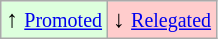<table class="wikitable" align="center">
<tr>
<td style="background:#ddffdd">↑ <small><a href='#'>Promoted</a></small></td>
<td style="background:#ffcccc">↓ <small><a href='#'>Relegated</a></small></td>
</tr>
</table>
